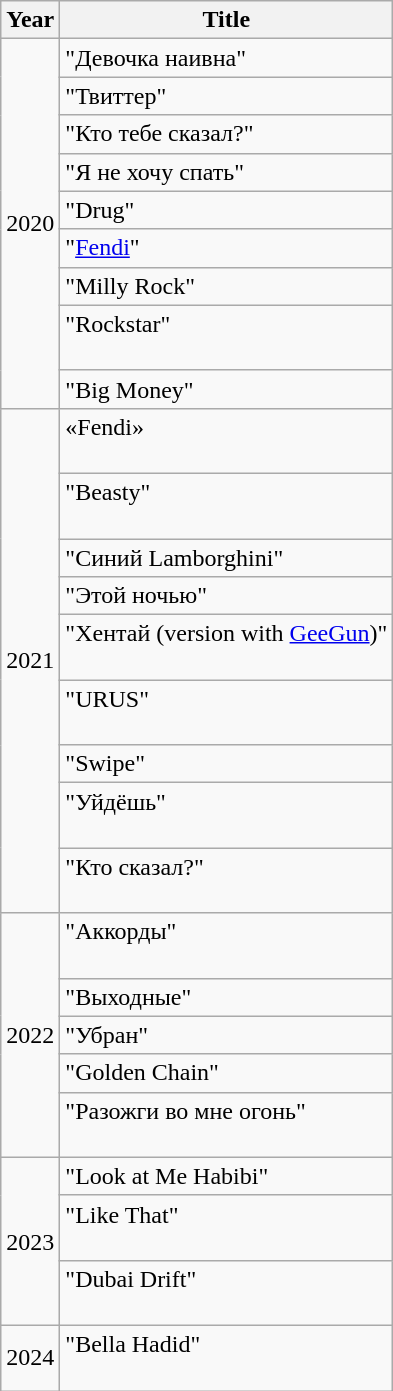<table class="wikitable plainrowheaders">
<tr>
<th>Year</th>
<th>Title</th>
</tr>
<tr>
<td rowspan="9">2020</td>
<td>"Девочка наивна"</td>
</tr>
<tr>
<td>"Твиттер"</td>
</tr>
<tr>
<td>"Кто тебе сказал?"</td>
</tr>
<tr>
<td>"Я не хочу спать"</td>
</tr>
<tr>
<td>"Drug"</td>
</tr>
<tr>
<td>"<a href='#'>Fendi</a>"</td>
</tr>
<tr>
<td>"Milly Rock"</td>
</tr>
<tr>
<td>"Rockstar"<br><br></td>
</tr>
<tr>
<td>"Big Money"</td>
</tr>
<tr>
<td rowspan="9">2021</td>
<td>«Fendi»<br><br></td>
</tr>
<tr>
<td>"Beasty"<br><br></td>
</tr>
<tr>
<td>"Синий Lamborghini"</td>
</tr>
<tr>
<td>"Этой ночью"</td>
</tr>
<tr>
<td>"Хентай (version with <a href='#'>GeeGun</a>)"<br><br></td>
</tr>
<tr>
<td>"URUS"<br><br></td>
</tr>
<tr>
<td>"Swipe"</td>
</tr>
<tr>
<td>"Уйдёшь"<br><br></td>
</tr>
<tr>
<td>"Кто сказал?"<br><br></td>
</tr>
<tr>
<td rowspan="5">2022</td>
<td>"Аккорды"<br><br></td>
</tr>
<tr>
<td>"Выходные"</td>
</tr>
<tr>
<td>"Убран"</td>
</tr>
<tr>
<td>"Golden Chain"</td>
</tr>
<tr>
<td>"Разожги во мне огонь"<br><br></td>
</tr>
<tr>
<td rowspan="3">2023</td>
<td>"Look at Me Habibi"</td>
</tr>
<tr>
<td>"Like That"<br><br></td>
</tr>
<tr>
<td>"Dubai Drift"<br><br></td>
</tr>
<tr>
<td>2024</td>
<td>"Bella Hadid"<br><br></td>
</tr>
</table>
